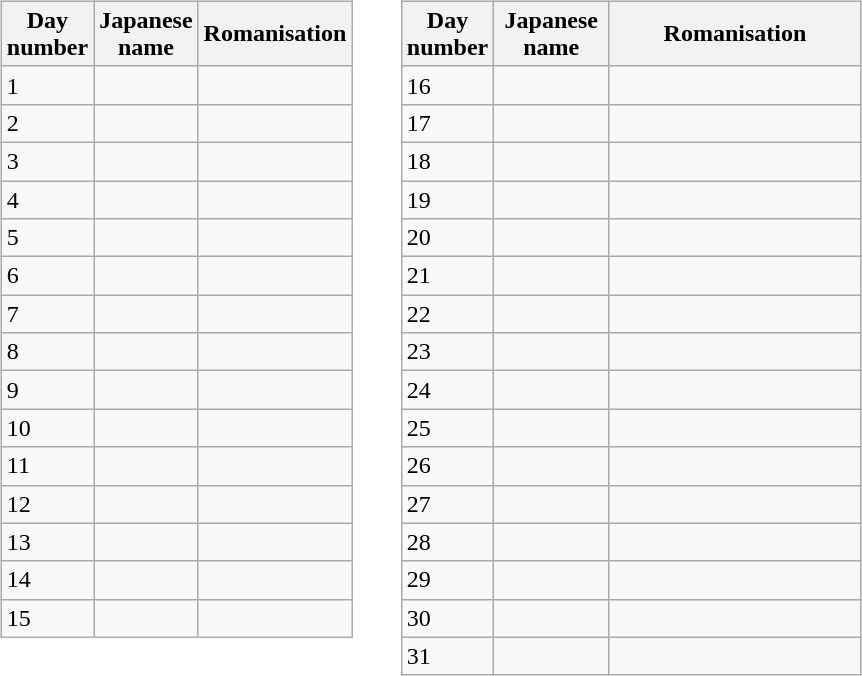<table>
<tr valign = top>
<td><br><table class=wikitable>
<tr>
<th width=50pt>Day number</th>
<th width=50pt>Japanese name</th>
<th width=50pt>Romanisation</th>
</tr>
<tr>
<td>1</td>
<td></td>
<td><br></td>
</tr>
<tr>
<td>2</td>
<td></td>
<td></td>
</tr>
<tr>
<td>3</td>
<td></td>
<td></td>
</tr>
<tr>
<td>4</td>
<td></td>
<td></td>
</tr>
<tr>
<td>5</td>
<td></td>
<td></td>
</tr>
<tr>
<td>6</td>
<td></td>
<td></td>
</tr>
<tr>
<td>7</td>
<td></td>
<td></td>
</tr>
<tr>
<td>8</td>
<td></td>
<td></td>
</tr>
<tr>
<td>9</td>
<td></td>
<td></td>
</tr>
<tr>
<td>10</td>
<td></td>
<td></td>
</tr>
<tr>
<td>11</td>
<td></td>
<td></td>
</tr>
<tr>
<td>12</td>
<td></td>
<td></td>
</tr>
<tr>
<td>13</td>
<td></td>
<td></td>
</tr>
<tr>
<td>14</td>
<td></td>
<td><br></td>
</tr>
<tr>
<td>15</td>
<td></td>
<td></td>
</tr>
</table>
</td>
<td>  </td>
<td><br><table class=wikitable>
<tr>
<th>Day number</th>
<th>Japanese name</th>
<th>Romanisation</th>
</tr>
<tr>
<td>16</td>
<td></td>
<td></td>
</tr>
<tr>
<td width=10%>17</td>
<td width=25%></td>
<td></td>
</tr>
<tr>
<td>18</td>
<td></td>
<td></td>
</tr>
<tr>
<td>19</td>
<td></td>
<td><br></td>
</tr>
<tr>
<td>20</td>
<td></td>
<td></td>
</tr>
<tr>
<td>21</td>
<td></td>
<td></td>
</tr>
<tr>
<td>22</td>
<td></td>
<td></td>
</tr>
<tr>
<td>23</td>
<td></td>
<td></td>
</tr>
<tr>
<td>24</td>
<td></td>
<td><br></td>
</tr>
<tr>
<td>25</td>
<td></td>
<td></td>
</tr>
<tr>
<td>26</td>
<td></td>
<td></td>
</tr>
<tr>
<td>27</td>
<td></td>
<td></td>
</tr>
<tr>
<td>28</td>
<td></td>
<td></td>
</tr>
<tr>
<td>29</td>
<td></td>
<td><br></td>
</tr>
<tr>
<td>30</td>
<td></td>
<td></td>
</tr>
<tr>
<td>31</td>
<td></td>
<td></td>
</tr>
</table>
</td>
</tr>
</table>
